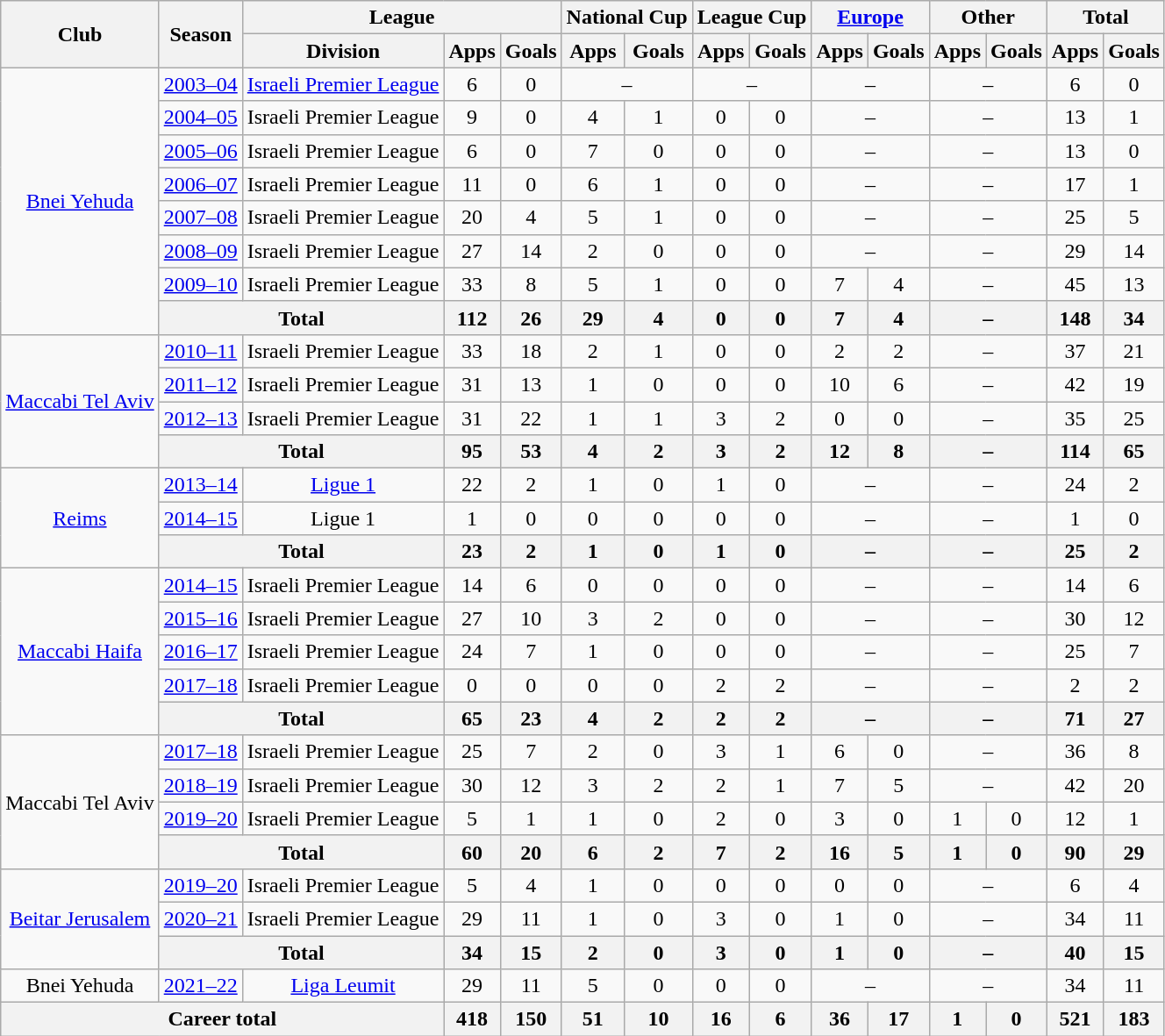<table class="wikitable" style="text-align:center">
<tr>
<th rowspan="2">Club</th>
<th rowspan="2">Season</th>
<th colspan="3">League</th>
<th colspan="2">National Cup</th>
<th colspan="2">League Cup</th>
<th colspan="2"><a href='#'>Europe</a></th>
<th colspan="2">Other</th>
<th colspan="2">Total</th>
</tr>
<tr>
<th>Division</th>
<th>Apps</th>
<th>Goals</th>
<th>Apps</th>
<th>Goals</th>
<th>Apps</th>
<th>Goals</th>
<th>Apps</th>
<th>Goals</th>
<th>Apps</th>
<th>Goals</th>
<th>Apps</th>
<th>Goals</th>
</tr>
<tr>
<td rowspan="8"><a href='#'>Bnei Yehuda</a></td>
<td><a href='#'>2003–04</a></td>
<td><a href='#'>Israeli Premier League</a></td>
<td>6</td>
<td>0</td>
<td colspan="2">–</td>
<td colspan="2">–</td>
<td colspan="2">–</td>
<td colspan="2">–</td>
<td>6</td>
<td>0</td>
</tr>
<tr>
<td><a href='#'>2004–05</a></td>
<td>Israeli Premier League</td>
<td>9</td>
<td>0</td>
<td>4</td>
<td>1</td>
<td>0</td>
<td>0</td>
<td colspan="2">–</td>
<td colspan="2">–</td>
<td>13</td>
<td>1</td>
</tr>
<tr>
<td><a href='#'>2005–06</a></td>
<td>Israeli Premier League</td>
<td>6</td>
<td>0</td>
<td>7</td>
<td>0</td>
<td>0</td>
<td>0</td>
<td colspan="2">–</td>
<td colspan="2">–</td>
<td>13</td>
<td>0</td>
</tr>
<tr>
<td><a href='#'>2006–07</a></td>
<td>Israeli Premier League</td>
<td>11</td>
<td>0</td>
<td>6</td>
<td>1</td>
<td>0</td>
<td>0</td>
<td colspan="2">–</td>
<td colspan="2">–</td>
<td>17</td>
<td>1</td>
</tr>
<tr>
<td><a href='#'>2007–08</a></td>
<td>Israeli Premier League</td>
<td>20</td>
<td>4</td>
<td>5</td>
<td>1</td>
<td>0</td>
<td>0</td>
<td colspan="2">–</td>
<td colspan="2">–</td>
<td>25</td>
<td>5</td>
</tr>
<tr>
<td><a href='#'>2008–09</a></td>
<td>Israeli Premier League</td>
<td>27</td>
<td>14</td>
<td>2</td>
<td>0</td>
<td>0</td>
<td>0</td>
<td colspan="2">–</td>
<td colspan="2">–</td>
<td>29</td>
<td>14</td>
</tr>
<tr>
<td><a href='#'>2009–10</a></td>
<td>Israeli Premier League</td>
<td>33</td>
<td>8</td>
<td>5</td>
<td>1</td>
<td>0</td>
<td>0</td>
<td>7</td>
<td>4</td>
<td colspan="2">–</td>
<td>45</td>
<td>13</td>
</tr>
<tr>
<th colspan="2">Total</th>
<th>112</th>
<th>26</th>
<th>29</th>
<th>4</th>
<th>0</th>
<th>0</th>
<th>7</th>
<th>4</th>
<th colspan="2">–</th>
<th>148</th>
<th>34</th>
</tr>
<tr>
<td rowspan="4"><a href='#'>Maccabi Tel Aviv</a></td>
<td><a href='#'>2010–11</a></td>
<td>Israeli Premier League</td>
<td>33</td>
<td>18</td>
<td>2</td>
<td>1</td>
<td>0</td>
<td>0</td>
<td>2</td>
<td>2</td>
<td colspan="2">–</td>
<td>37</td>
<td>21</td>
</tr>
<tr>
<td><a href='#'>2011–12</a></td>
<td>Israeli Premier League</td>
<td>31</td>
<td>13</td>
<td>1</td>
<td>0</td>
<td>0</td>
<td>0</td>
<td>10</td>
<td>6</td>
<td colspan="2">–</td>
<td>42</td>
<td>19</td>
</tr>
<tr>
<td><a href='#'>2012–13</a></td>
<td>Israeli Premier League</td>
<td>31</td>
<td>22</td>
<td>1</td>
<td>1</td>
<td>3</td>
<td>2</td>
<td>0</td>
<td>0</td>
<td colspan="2">–</td>
<td>35</td>
<td>25</td>
</tr>
<tr>
<th colspan="2">Total</th>
<th>95</th>
<th>53</th>
<th>4</th>
<th>2</th>
<th>3</th>
<th>2</th>
<th>12</th>
<th>8</th>
<th colspan="2">–</th>
<th>114</th>
<th>65</th>
</tr>
<tr>
<td rowspan="3"><a href='#'>Reims</a></td>
<td><a href='#'>2013–14</a></td>
<td><a href='#'>Ligue 1</a></td>
<td>22</td>
<td>2</td>
<td>1</td>
<td>0</td>
<td>1</td>
<td>0</td>
<td colspan="2">–</td>
<td colspan="2">–</td>
<td>24</td>
<td>2</td>
</tr>
<tr>
<td><a href='#'>2014–15</a></td>
<td>Ligue 1</td>
<td>1</td>
<td>0</td>
<td>0</td>
<td>0</td>
<td>0</td>
<td>0</td>
<td colspan="2">–</td>
<td colspan="2">–</td>
<td>1</td>
<td>0</td>
</tr>
<tr>
<th colspan="2">Total</th>
<th>23</th>
<th>2</th>
<th>1</th>
<th>0</th>
<th>1</th>
<th>0</th>
<th colspan="2">–</th>
<th colspan="2">–</th>
<th>25</th>
<th>2</th>
</tr>
<tr>
<td rowspan="5"><a href='#'>Maccabi Haifa</a></td>
<td><a href='#'>2014–15</a></td>
<td>Israeli Premier League</td>
<td>14</td>
<td>6</td>
<td>0</td>
<td>0</td>
<td>0</td>
<td>0</td>
<td colspan="2">–</td>
<td colspan="2">–</td>
<td>14</td>
<td>6</td>
</tr>
<tr>
<td><a href='#'>2015–16</a></td>
<td>Israeli Premier League</td>
<td>27</td>
<td>10</td>
<td>3</td>
<td>2</td>
<td>0</td>
<td>0</td>
<td colspan="2">–</td>
<td colspan="2">–</td>
<td>30</td>
<td>12</td>
</tr>
<tr>
<td><a href='#'>2016–17</a></td>
<td>Israeli Premier League</td>
<td>24</td>
<td>7</td>
<td>1</td>
<td>0</td>
<td>0</td>
<td>0</td>
<td colspan="2">–</td>
<td colspan="2">–</td>
<td>25</td>
<td>7</td>
</tr>
<tr>
<td><a href='#'>2017–18</a></td>
<td>Israeli Premier League</td>
<td>0</td>
<td>0</td>
<td>0</td>
<td>0</td>
<td>2</td>
<td>2</td>
<td colspan="2">–</td>
<td colspan="2">–</td>
<td>2</td>
<td>2</td>
</tr>
<tr>
<th colspan="2">Total</th>
<th>65</th>
<th>23</th>
<th>4</th>
<th>2</th>
<th>2</th>
<th>2</th>
<th colspan="2">–</th>
<th colspan="2">–</th>
<th>71</th>
<th>27</th>
</tr>
<tr>
<td rowspan="4">Maccabi Tel Aviv</td>
<td><a href='#'>2017–18</a></td>
<td>Israeli Premier League</td>
<td>25</td>
<td>7</td>
<td>2</td>
<td>0</td>
<td>3</td>
<td>1</td>
<td>6</td>
<td>0</td>
<td colspan="2">–</td>
<td>36</td>
<td>8</td>
</tr>
<tr>
<td><a href='#'>2018–19</a></td>
<td>Israeli Premier League</td>
<td>30</td>
<td>12</td>
<td>3</td>
<td>2</td>
<td>2</td>
<td>1</td>
<td>7</td>
<td>5</td>
<td colspan="2">–</td>
<td>42</td>
<td>20</td>
</tr>
<tr>
<td><a href='#'>2019–20</a></td>
<td>Israeli Premier League</td>
<td>5</td>
<td>1</td>
<td>1</td>
<td>0</td>
<td>2</td>
<td>0</td>
<td>3</td>
<td>0</td>
<td>1</td>
<td>0</td>
<td>12</td>
<td>1</td>
</tr>
<tr>
<th colspan="2">Total</th>
<th>60</th>
<th>20</th>
<th>6</th>
<th>2</th>
<th>7</th>
<th>2</th>
<th>16</th>
<th>5</th>
<th>1</th>
<th>0</th>
<th>90</th>
<th>29</th>
</tr>
<tr>
<td rowspan="3"><a href='#'>Beitar Jerusalem</a></td>
<td><a href='#'>2019–20</a></td>
<td>Israeli Premier League</td>
<td>5</td>
<td>4</td>
<td>1</td>
<td>0</td>
<td>0</td>
<td>0</td>
<td>0</td>
<td>0</td>
<td colspan="2">–</td>
<td>6</td>
<td>4</td>
</tr>
<tr>
<td><a href='#'>2020–21</a></td>
<td>Israeli Premier League</td>
<td>29</td>
<td>11</td>
<td>1</td>
<td>0</td>
<td>3</td>
<td>0</td>
<td>1</td>
<td>0</td>
<td colspan="2">–</td>
<td>34</td>
<td>11</td>
</tr>
<tr>
<th colspan="2">Total</th>
<th>34</th>
<th>15</th>
<th>2</th>
<th>0</th>
<th>3</th>
<th>0</th>
<th>1</th>
<th>0</th>
<th colspan="2">–</th>
<th>40</th>
<th>15</th>
</tr>
<tr>
<td>Bnei Yehuda</td>
<td><a href='#'>2021–22</a></td>
<td><a href='#'>Liga Leumit</a></td>
<td>29</td>
<td>11</td>
<td>5</td>
<td>0</td>
<td>0</td>
<td>0</td>
<td colspan="2">–</td>
<td colspan="2">–</td>
<td>34</td>
<td>11</td>
</tr>
<tr>
<th colspan="3">Career total</th>
<th>418</th>
<th>150</th>
<th>51</th>
<th>10</th>
<th>16</th>
<th>6</th>
<th>36</th>
<th>17</th>
<th>1</th>
<th>0</th>
<th>521</th>
<th>183</th>
</tr>
</table>
